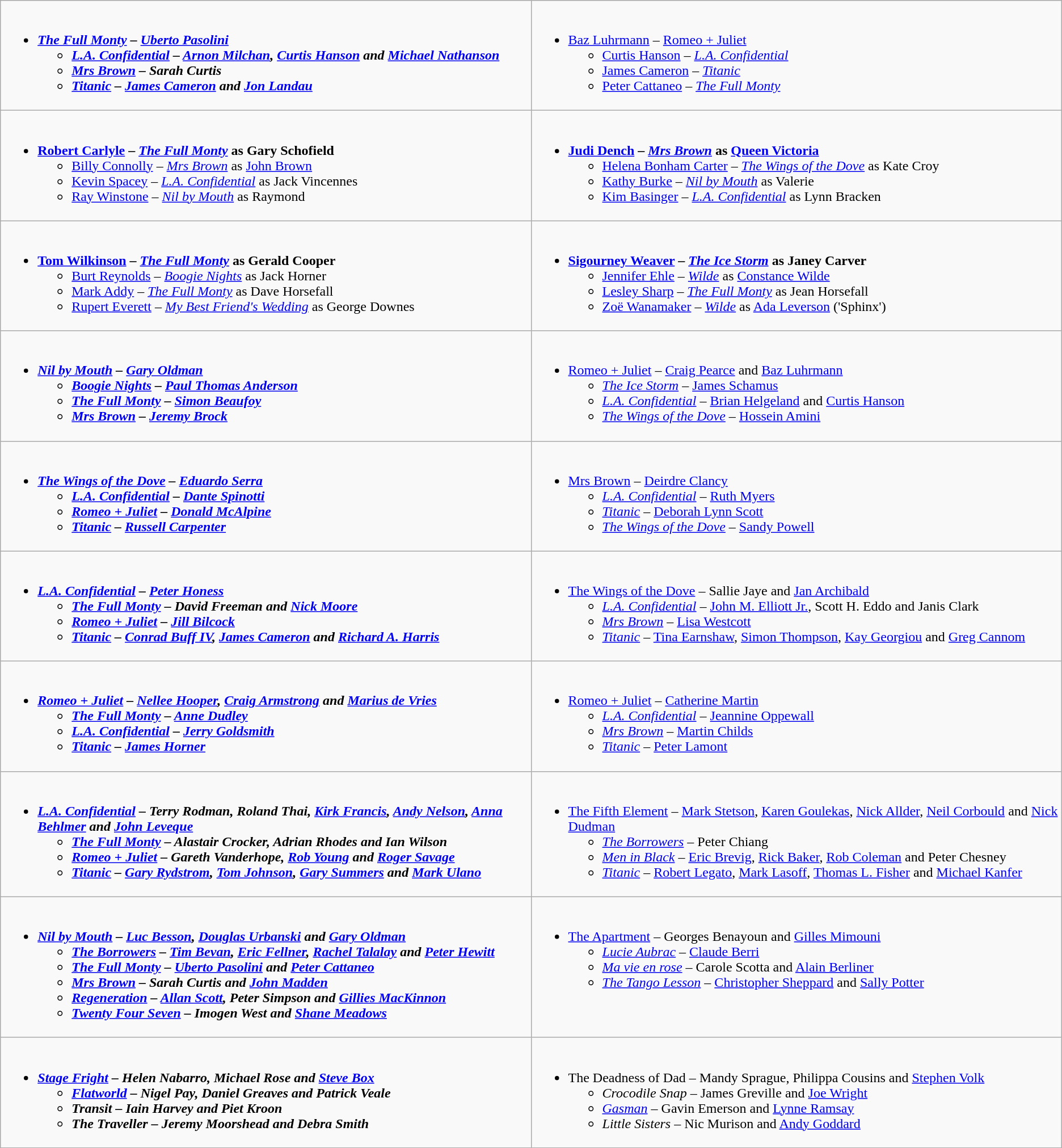<table class=wikitable>
<tr>
<td valign="top" width="50%"><br><ul><li><strong><em><a href='#'>The Full Monty</a><em> – <a href='#'>Uberto Pasolini</a><strong><ul><li></em><a href='#'>L.A. Confidential</a><em> – <a href='#'>Arnon Milchan</a>, <a href='#'>Curtis Hanson</a> and <a href='#'>Michael Nathanson</a></li><li></em><a href='#'>Mrs Brown</a><em> – Sarah Curtis</li><li></em><a href='#'>Titanic</a><em> – <a href='#'>James Cameron</a> and <a href='#'>Jon Landau</a></li></ul></li></ul></td>
<td valign="top" width="50%"><br><ul><li></strong><a href='#'>Baz Luhrmann</a> – </em><a href='#'>Romeo + Juliet</a></em></strong><ul><li><a href='#'>Curtis Hanson</a> – <em><a href='#'>L.A. Confidential</a></em></li><li><a href='#'>James Cameron</a> – <em><a href='#'>Titanic</a></em></li><li><a href='#'>Peter Cattaneo</a> – <em><a href='#'>The Full Monty</a></em></li></ul></li></ul></td>
</tr>
<tr>
<td valign="top" width="50%"><br><ul><li><strong><a href='#'>Robert Carlyle</a> – <em><a href='#'>The Full Monty</a></em> as Gary Schofield</strong><ul><li><a href='#'>Billy Connolly</a> – <em><a href='#'>Mrs Brown</a></em> as <a href='#'>John Brown</a></li><li><a href='#'>Kevin Spacey</a> – <em><a href='#'>L.A. Confidential</a></em> as Jack Vincennes</li><li><a href='#'>Ray Winstone</a> – <em><a href='#'>Nil by Mouth</a></em> as Raymond</li></ul></li></ul></td>
<td valign="top" width="50%"><br><ul><li><strong><a href='#'>Judi Dench</a> – <em><a href='#'>Mrs Brown</a></em> as <a href='#'>Queen Victoria</a></strong><ul><li><a href='#'>Helena Bonham Carter</a> – <em><a href='#'>The Wings of the Dove</a></em> as Kate Croy</li><li><a href='#'>Kathy Burke</a> – <em><a href='#'>Nil by Mouth</a></em> as Valerie</li><li><a href='#'>Kim Basinger</a> – <em><a href='#'>L.A. Confidential</a></em> as Lynn Bracken</li></ul></li></ul></td>
</tr>
<tr>
<td valign="top" width="50%"><br><ul><li><strong><a href='#'>Tom Wilkinson</a> – <em><a href='#'>The Full Monty</a></em> as Gerald Cooper</strong><ul><li><a href='#'>Burt Reynolds</a> – <em><a href='#'>Boogie Nights</a></em> as Jack Horner</li><li><a href='#'>Mark Addy</a> – <em><a href='#'>The Full Monty</a></em> as Dave Horsefall</li><li><a href='#'>Rupert Everett</a> – <em><a href='#'>My Best Friend's Wedding</a></em> as George Downes</li></ul></li></ul></td>
<td valign="top" width="50%"><br><ul><li><strong><a href='#'>Sigourney Weaver</a> – <em><a href='#'>The Ice Storm</a></em> as Janey Carver</strong><ul><li><a href='#'>Jennifer Ehle</a> – <em><a href='#'>Wilde</a></em> as <a href='#'>Constance Wilde</a></li><li><a href='#'>Lesley Sharp</a> – <em><a href='#'>The Full Monty</a></em> as Jean Horsefall</li><li><a href='#'>Zoë Wanamaker</a> – <em><a href='#'>Wilde</a></em> as <a href='#'>Ada Leverson</a> ('Sphinx')</li></ul></li></ul></td>
</tr>
<tr>
<td valign="top" width="50%"><br><ul><li><strong><em><a href='#'>Nil by Mouth</a><em> – <a href='#'>Gary Oldman</a><strong><ul><li></em><a href='#'>Boogie Nights</a><em> – <a href='#'>Paul Thomas Anderson</a></li><li></em><a href='#'>The Full Monty</a><em> – <a href='#'>Simon Beaufoy</a></li><li></em><a href='#'>Mrs Brown</a><em> – <a href='#'>Jeremy Brock</a></li></ul></li></ul></td>
<td valign="top" width="50%"><br><ul><li></em></strong><a href='#'>Romeo + Juliet</a></em> – <a href='#'>Craig Pearce</a> and <a href='#'>Baz Luhrmann</a></strong><ul><li><em><a href='#'>The Ice Storm</a></em> – <a href='#'>James Schamus</a></li><li><em><a href='#'>L.A. Confidential</a></em> – <a href='#'>Brian Helgeland</a> and <a href='#'>Curtis Hanson</a></li><li><em><a href='#'>The Wings of the Dove</a></em> – <a href='#'>Hossein Amini</a></li></ul></li></ul></td>
</tr>
<tr>
<td valign="top" width="50%"><br><ul><li><strong><em><a href='#'>The Wings of the Dove</a><em> – <a href='#'>Eduardo Serra</a><strong><ul><li></em><a href='#'>L.A. Confidential</a><em> – <a href='#'>Dante Spinotti</a></li><li></em><a href='#'>Romeo + Juliet</a><em> – <a href='#'>Donald McAlpine</a></li><li></em><a href='#'>Titanic</a><em> – <a href='#'>Russell Carpenter</a></li></ul></li></ul></td>
<td valign="top" width="50%"><br><ul><li></em></strong><a href='#'>Mrs Brown</a></em> – <a href='#'>Deirdre Clancy</a></strong><ul><li><em><a href='#'>L.A. Confidential</a></em> – <a href='#'>Ruth Myers</a></li><li><em><a href='#'>Titanic</a></em> – <a href='#'>Deborah Lynn Scott</a></li><li><em><a href='#'>The Wings of the Dove</a></em> – <a href='#'>Sandy Powell</a></li></ul></li></ul></td>
</tr>
<tr>
<td valign="top" width="50%"><br><ul><li><strong><em><a href='#'>L.A. Confidential</a><em> – <a href='#'>Peter Honess</a><strong><ul><li></em><a href='#'>The Full Monty</a><em> – David Freeman and <a href='#'>Nick Moore</a></li><li></em><a href='#'>Romeo + Juliet</a><em> – <a href='#'>Jill Bilcock</a></li><li></em><a href='#'>Titanic</a><em> – <a href='#'>Conrad Buff IV</a>, <a href='#'>James Cameron</a> and <a href='#'>Richard A. Harris</a></li></ul></li></ul></td>
<td valign="top" width="50%"><br><ul><li></em></strong><a href='#'>The Wings of the Dove</a></em> – Sallie Jaye and <a href='#'>Jan Archibald</a></strong><ul><li><em><a href='#'>L.A. Confidential</a></em> – <a href='#'>John M. Elliott Jr.</a>, Scott H. Eddo and Janis Clark</li><li><em><a href='#'>Mrs Brown</a></em> – <a href='#'>Lisa Westcott</a></li><li><em><a href='#'>Titanic</a></em> – <a href='#'>Tina Earnshaw</a>, <a href='#'>Simon Thompson</a>, <a href='#'>Kay Georgiou</a> and <a href='#'>Greg Cannom</a></li></ul></li></ul></td>
</tr>
<tr>
<td valign="top" width="50%"><br><ul><li><strong><em><a href='#'>Romeo + Juliet</a><em> – <a href='#'>Nellee Hooper</a>, <a href='#'>Craig Armstrong</a> and <a href='#'>Marius de Vries</a><strong><ul><li></em><a href='#'>The Full Monty</a><em> – <a href='#'>Anne Dudley</a></li><li></em><a href='#'>L.A. Confidential</a><em> – <a href='#'>Jerry Goldsmith</a></li><li></em><a href='#'>Titanic</a><em> – <a href='#'>James Horner</a></li></ul></li></ul></td>
<td valign="top" width="50%"><br><ul><li></em></strong><a href='#'>Romeo + Juliet</a></em> – <a href='#'>Catherine Martin</a></strong><ul><li><em><a href='#'>L.A. Confidential</a></em> – <a href='#'>Jeannine Oppewall</a></li><li><em><a href='#'>Mrs Brown</a></em> – <a href='#'>Martin Childs</a></li><li><em><a href='#'>Titanic</a></em> – <a href='#'>Peter Lamont</a></li></ul></li></ul></td>
</tr>
<tr>
<td valign="top" width="50%"><br><ul><li><strong><em><a href='#'>L.A. Confidential</a><em> – Terry Rodman, Roland Thai, <a href='#'>Kirk Francis</a>, <a href='#'>Andy Nelson</a>, <a href='#'>Anna Behlmer</a> and <a href='#'>John Leveque</a><strong><ul><li></em><a href='#'>The Full Monty</a><em> – Alastair Crocker, Adrian Rhodes and Ian Wilson</li><li></em><a href='#'>Romeo + Juliet</a><em> – Gareth Vanderhope, <a href='#'>Rob Young</a> and <a href='#'>Roger Savage</a></li><li></em><a href='#'>Titanic</a><em> – <a href='#'>Gary Rydstrom</a>, <a href='#'>Tom Johnson</a>, <a href='#'>Gary Summers</a> and <a href='#'>Mark Ulano</a></li></ul></li></ul></td>
<td valign="top" width="50%"><br><ul><li></em></strong><a href='#'>The Fifth Element</a></em> – <a href='#'>Mark Stetson</a>, <a href='#'>Karen Goulekas</a>, <a href='#'>Nick Allder</a>, <a href='#'>Neil Corbould</a> and <a href='#'>Nick Dudman</a></strong><ul><li><em><a href='#'>The Borrowers</a></em> – Peter Chiang</li><li><em><a href='#'>Men in Black</a></em> – <a href='#'>Eric Brevig</a>, <a href='#'>Rick Baker</a>, <a href='#'>Rob Coleman</a> and Peter Chesney</li><li><em><a href='#'>Titanic</a></em> – <a href='#'>Robert Legato</a>, <a href='#'>Mark Lasoff</a>, <a href='#'>Thomas L. Fisher</a> and <a href='#'>Michael Kanfer</a></li></ul></li></ul></td>
</tr>
<tr>
<td valign="top" width="50%"><br><ul><li><strong><em><a href='#'>Nil by Mouth</a><em> – <a href='#'>Luc Besson</a>, <a href='#'>Douglas Urbanski</a> and <a href='#'>Gary Oldman</a><strong><ul><li></em><a href='#'>The Borrowers</a><em> – <a href='#'>Tim Bevan</a>, <a href='#'>Eric Fellner</a>, <a href='#'>Rachel Talalay</a> and <a href='#'>Peter Hewitt</a></li><li></em><a href='#'>The Full Monty</a><em> – <a href='#'>Uberto Pasolini</a> and <a href='#'>Peter Cattaneo</a></li><li></em><a href='#'>Mrs Brown</a><em> – Sarah Curtis and <a href='#'>John Madden</a></li><li></em><a href='#'>Regeneration</a><em> – <a href='#'>Allan Scott</a>, Peter Simpson and <a href='#'>Gillies MacKinnon</a></li><li></em><a href='#'>Twenty Four Seven</a><em> – Imogen West and <a href='#'>Shane Meadows</a></li></ul></li></ul></td>
<td valign="top" width="50%"><br><ul><li></em></strong><a href='#'>The Apartment</a></em> – Georges Benayoun and <a href='#'>Gilles Mimouni</a></strong><ul><li><em><a href='#'>Lucie Aubrac</a></em> – <a href='#'>Claude Berri</a></li><li><em><a href='#'>Ma vie en rose</a></em> – Carole Scotta and <a href='#'>Alain Berliner</a></li><li><em><a href='#'>The Tango Lesson</a></em> – <a href='#'>Christopher Sheppard</a> and <a href='#'>Sally Potter</a></li></ul></li></ul></td>
</tr>
<tr>
<td valign="top" width="50%"><br><ul><li><strong><em><a href='#'>Stage Fright</a><em> – Helen Nabarro, Michael Rose and <a href='#'>Steve Box</a><strong><ul><li></em><a href='#'>Flatworld</a><em> – Nigel Pay, Daniel Greaves and Patrick Veale</li><li></em>Transit<em> – Iain Harvey and Piet Kroon</li><li></em>The Traveller<em> – Jeremy Moorshead and Debra Smith</li></ul></li></ul></td>
<td valign="top" width="50%"><br><ul><li></em></strong>The Deadness of Dad</em> – Mandy Sprague, Philippa Cousins and <a href='#'>Stephen Volk</a></strong><ul><li><em>Crocodile Snap</em> – James Greville and <a href='#'>Joe Wright</a></li><li><em><a href='#'>Gasman</a></em> – Gavin Emerson and <a href='#'>Lynne Ramsay</a></li><li><em>Little Sisters</em> – Nic Murison and <a href='#'>Andy Goddard</a></li></ul></li></ul></td>
</tr>
</table>
